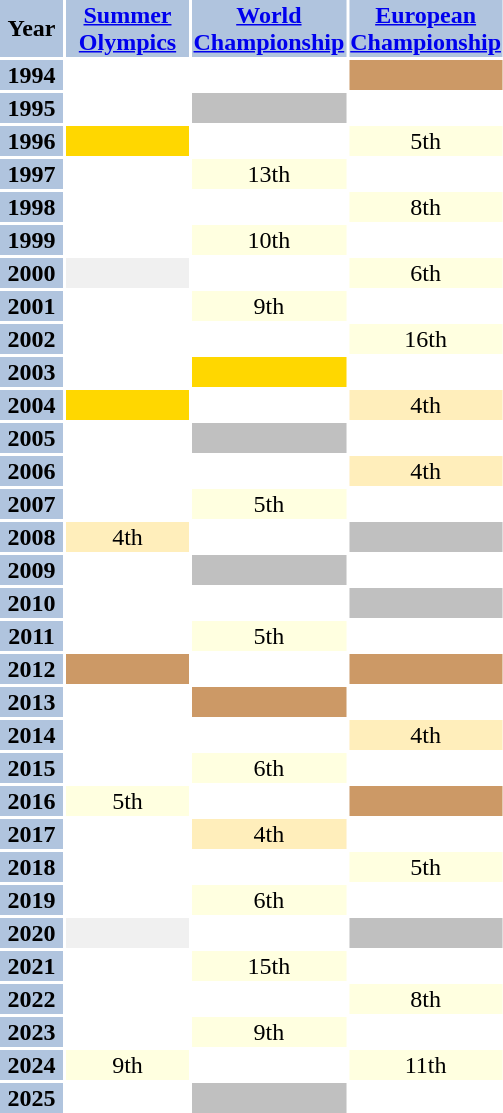<table>
<tr bgcolor="lightsteelblue">
<th Width = 40>Year</th>
<th Width = 80><a href='#'>Summer Olympics</a></th>
<th Width = 80><a href='#'>World Championship</a></th>
<th Width = 80><a href='#'>European Championship</a></th>
</tr>
<tr>
<td align="center" bgcolor="lightsteelblue"><strong>1994</strong></td>
<td></td>
<td></td>
<td align="center" bgcolor="#cc9966"></td>
</tr>
<tr>
<td align="center" bgcolor="lightsteelblue"><strong>1995</strong></td>
<td></td>
<td align="center" bgcolor="silver"></td>
<td></td>
</tr>
<tr>
<td align="center" bgcolor="lightsteelblue"><strong>1996</strong></td>
<td align="center" bgcolor="gold"></td>
<td></td>
<td align="center" bgcolor="lightyellow">5th</td>
</tr>
<tr>
<td align="center" bgcolor="lightsteelblue"><strong>1997</strong></td>
<td></td>
<td align="center" bgcolor="lightyellow">13th</td>
<td></td>
</tr>
<tr>
<td align="center" bgcolor="lightsteelblue"><strong>1998</strong></td>
<td></td>
<td></td>
<td align="center" bgcolor="lightyellow">8th</td>
</tr>
<tr>
<td align="center" bgcolor="lightsteelblue"><strong>1999</strong></td>
<td></td>
<td align="center" bgcolor="lightyellow">10th</td>
<td></td>
</tr>
<tr>
<td align="center" bgcolor="lightsteelblue"><strong>2000</strong></td>
<td align="center" bgcolor="#f0f0f0"></td>
<td></td>
<td align="center" bgcolor="lightyellow">6th</td>
</tr>
<tr>
<td align="center" bgcolor="lightsteelblue"><strong>2001</strong></td>
<td></td>
<td align="center" bgcolor="lightyellow">9th</td>
<td></td>
</tr>
<tr>
<td align="center" bgcolor="lightsteelblue"><strong>2002</strong></td>
<td></td>
<td></td>
<td align="center" bgcolor="lightyellow">16th</td>
</tr>
<tr>
<td align="center" bgcolor="lightsteelblue"><strong>2003</strong></td>
<td></td>
<td align="center" bgcolor="gold"></td>
<td></td>
</tr>
<tr>
<td align="center" bgcolor="lightsteelblue"><strong>2004</strong></td>
<td align="center" bgcolor="gold"></td>
<td></td>
<td align="center" bgcolor="#ffeebb">4th</td>
</tr>
<tr>
<td align="center" bgcolor="lightsteelblue"><strong>2005</strong></td>
<td></td>
<td align="center" bgcolor="silver"></td>
<td></td>
</tr>
<tr>
<td align="center" bgcolor="lightsteelblue"><strong>2006</strong></td>
<td></td>
<td></td>
<td align="center" bgcolor="#ffeebb">4th</td>
</tr>
<tr>
<td align="center" bgcolor="lightsteelblue"><strong>2007</strong></td>
<td></td>
<td align="center" bgcolor="lightyellow">5th</td>
<td></td>
</tr>
<tr>
<td align="center" bgcolor="lightsteelblue"><strong>2008</strong></td>
<td align="center" bgcolor="#ffeebb">4th</td>
<td></td>
<td align="center" bgcolor="silver"></td>
</tr>
<tr>
<td align="center" bgcolor="lightsteelblue"><strong>2009</strong></td>
<td></td>
<td align="center" bgcolor="silver"></td>
<td></td>
</tr>
<tr>
<td align="center" bgcolor="lightsteelblue"><strong>2010</strong></td>
<td></td>
<td></td>
<td align="center" bgcolor="silver"></td>
</tr>
<tr>
<td align="center" bgcolor="lightsteelblue"><strong>2011</strong></td>
<td></td>
<td align="center" bgcolor="lightyellow">5th</td>
<td></td>
</tr>
<tr>
<td align="center" bgcolor="lightsteelblue"><strong>2012</strong></td>
<td align="center" bgcolor="#cc9966"></td>
<td></td>
<td align="center" bgcolor="#cc9966"></td>
</tr>
<tr>
<td align="center" bgcolor="lightsteelblue"><strong>2013</strong></td>
<td></td>
<td align="center" bgcolor="#cc9966"></td>
<td></td>
</tr>
<tr>
<td align="center" bgcolor="lightsteelblue"><strong>2014</strong></td>
<td></td>
<td></td>
<td align="center" bgcolor="#ffeebb">4th</td>
</tr>
<tr>
<td align="center" bgcolor="lightsteelblue"><strong>2015</strong></td>
<td></td>
<td align="center" bgcolor="lightyellow">6th</td>
<td></td>
</tr>
<tr>
<td align="center" bgcolor="lightsteelblue"><strong>2016</strong></td>
<td align="center" bgcolor="lightyellow">5th</td>
<td></td>
<td align="center" bgcolor="#cc9966"></td>
</tr>
<tr>
<td align="center" bgcolor="lightsteelblue"><strong>2017</strong></td>
<td></td>
<td align="center" bgcolor="#ffeebb">4th</td>
<td></td>
</tr>
<tr>
<td align="center" bgcolor="lightsteelblue"><strong>2018</strong></td>
<td></td>
<td></td>
<td align="center" bgcolor="lightyellow">5th</td>
</tr>
<tr>
<td align="center" bgcolor="lightsteelblue"><strong>2019</strong></td>
<td></td>
<td align="center" bgcolor="lightyellow">6th</td>
<td></td>
</tr>
<tr>
<td align="center" bgcolor="lightsteelblue"><strong>2020</strong></td>
<td align="center" bgcolor="#f0f0f0"></td>
<td></td>
<td align="center" bgcolor="silver"></td>
</tr>
<tr>
<td align="center" bgcolor="lightsteelblue"><strong>2021</strong></td>
<td></td>
<td align="center" bgcolor="lightyellow">15th</td>
</tr>
<tr>
<td align="center" bgcolor="lightsteelblue"><strong>2022</strong></td>
<td></td>
<td></td>
<td align="center" bgcolor="lightyellow">8th</td>
<td></td>
</tr>
<tr>
<td align="center" bgcolor="lightsteelblue"><strong>2023</strong></td>
<td></td>
<td align="center" bgcolor="lightyellow">9th</td>
<td></td>
<td></td>
</tr>
<tr>
<td align="center" bgcolor="lightsteelblue"><strong>2024</strong></td>
<td align="center" bgcolor="lightyellow">9th</td>
<td></td>
<td align="center" bgcolor="lightyellow">11th</td>
<td></td>
</tr>
<tr>
<td align="center" bgcolor="lightsteelblue"><strong>2025</strong></td>
<td></td>
<td align="center" bgcolor="silver"></td>
<td></td>
<td></td>
</tr>
</table>
